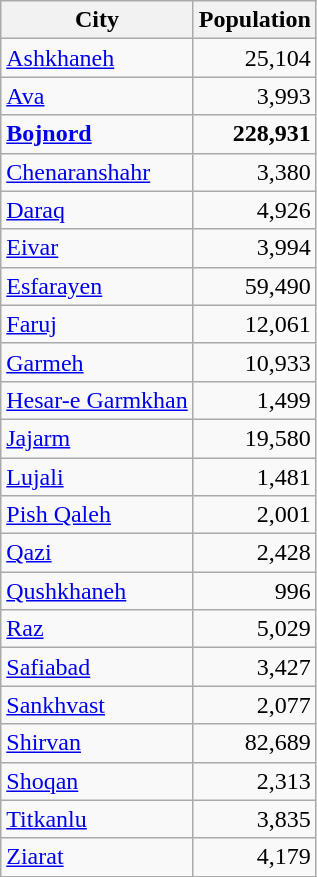<table class="wikitable sortable">
<tr>
<th>City</th>
<th>Population</th>
</tr>
<tr>
<td><a href='#'>Ashkhaneh</a></td>
<td style="text-align: right;">25,104</td>
</tr>
<tr>
<td><a href='#'>Ava</a></td>
<td style="text-align: right;">3,993</td>
</tr>
<tr>
<td><strong><a href='#'>Bojnord</a></strong></td>
<td style="text-align: right;"><strong>228,931</strong></td>
</tr>
<tr>
<td><a href='#'>Chenaranshahr</a></td>
<td style="text-align: right;">3,380</td>
</tr>
<tr>
<td><a href='#'>Daraq</a></td>
<td style="text-align: right;">4,926</td>
</tr>
<tr>
<td><a href='#'>Eivar</a></td>
<td style="text-align: right;">3,994</td>
</tr>
<tr>
<td><a href='#'>Esfarayen</a></td>
<td style="text-align: right;">59,490</td>
</tr>
<tr>
<td><a href='#'>Faruj</a></td>
<td style="text-align: right;">12,061</td>
</tr>
<tr>
<td><a href='#'>Garmeh</a></td>
<td style="text-align: right;">10,933</td>
</tr>
<tr>
<td><a href='#'>Hesar-e Garmkhan</a></td>
<td style="text-align: right;">1,499</td>
</tr>
<tr>
<td><a href='#'>Jajarm</a></td>
<td style="text-align: right;">19,580</td>
</tr>
<tr>
<td><a href='#'>Lujali</a></td>
<td style="text-align: right;">1,481</td>
</tr>
<tr>
<td><a href='#'>Pish Qaleh</a></td>
<td style="text-align: right;">2,001</td>
</tr>
<tr>
<td><a href='#'>Qazi</a></td>
<td style="text-align: right;">2,428</td>
</tr>
<tr>
<td><a href='#'>Qushkhaneh</a></td>
<td style="text-align: right;">996</td>
</tr>
<tr>
<td><a href='#'>Raz</a></td>
<td style="text-align: right;">5,029</td>
</tr>
<tr>
<td><a href='#'>Safiabad</a></td>
<td style="text-align: right;">3,427</td>
</tr>
<tr>
<td><a href='#'>Sankhvast</a></td>
<td style="text-align: right;">2,077</td>
</tr>
<tr>
<td><a href='#'>Shirvan</a></td>
<td style="text-align: right;">82,689</td>
</tr>
<tr>
<td><a href='#'>Shoqan</a></td>
<td style="text-align: right;">2,313</td>
</tr>
<tr>
<td><a href='#'>Titkanlu</a></td>
<td style="text-align: right;">3,835</td>
</tr>
<tr>
<td><a href='#'>Ziarat</a></td>
<td style="text-align: right;">4,179</td>
</tr>
</table>
